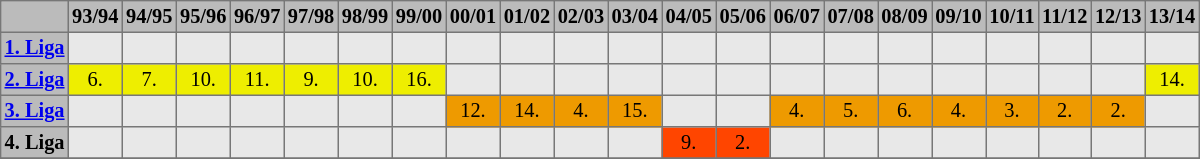<table border="1" style="border-collapse:collapse; font-size:85%; text-align:center; background-color:#E8E8E8; border-color:#777777; margin:10px" cellpadding="2px">
<tr bgcolor="#bbbbbb">
<th width=""></th>
<th width="">93/94</th>
<th width="">94/95</th>
<th width="">95/96</th>
<th width="">96/97</th>
<th width="">97/98</th>
<th width="">98/99</th>
<th width="">99/00</th>
<th width="">00/01</th>
<th width="">01/02</th>
<th width="">02/03</th>
<th width="">03/04</th>
<th width="">04/05</th>
<th width="">05/06</th>
<th width="">06/07</th>
<th width="">07/08</th>
<th width="">08/09</th>
<th width="">09/10</th>
<th width="">10/11</th>
<th width="">11/12</th>
<th width="">12/13</th>
<th width="">13/14</th>
</tr>
<tr>
<th bgcolor="#bbbbbb"><a href='#'>1. Liga</a> </th>
<td></td>
<td></td>
<td></td>
<td></td>
<td></td>
<td></td>
<td></td>
<td></td>
<td></td>
<td></td>
<td></td>
<td></td>
<td></td>
<td></td>
<td></td>
<td></td>
<td></td>
<td></td>
<td></td>
<td></td>
<td></td>
</tr>
<tr>
<th bgcolor="#bbbbbb"><a href='#'>2. Liga</a> </th>
<td bgcolor="#EEEE00">6.</td>
<td bgcolor="#EEEE00">7.</td>
<td bgcolor="#EEEE00">10.</td>
<td bgcolor="#EEEE00">11.</td>
<td bgcolor="#EEEE00">9.</td>
<td bgcolor="#EEEE00">10.</td>
<td bgcolor="#EEEE00">16.</td>
<td></td>
<td></td>
<td></td>
<td></td>
<td></td>
<td></td>
<td></td>
<td></td>
<td></td>
<td></td>
<td></td>
<td></td>
<td></td>
<td bgcolor="#EEEE00">14.</td>
</tr>
<tr>
<th bgcolor="#bbbbbb"><a href='#'>3. Liga</a> </th>
<td></td>
<td></td>
<td></td>
<td></td>
<td></td>
<td></td>
<td></td>
<td bgcolor="#EE9A00">12.</td>
<td bgcolor="#EE9A00">14.</td>
<td bgcolor="#EE9A00">4.</td>
<td bgcolor="#EE9A00">15.</td>
<td></td>
<td></td>
<td bgcolor="#EE9A00">4.</td>
<td bgcolor="#EE9A00">5.</td>
<td bgcolor="#EE9A00">6.</td>
<td bgcolor="#EE9A00">4.</td>
<td bgcolor="#EE9A00">3.</td>
<td bgcolor="#EE9A00">2.</td>
<td bgcolor="#EE9A00">2.</td>
<td></td>
</tr>
<tr>
<th bgcolor="#bbbbbb">4. Liga </th>
<td></td>
<td></td>
<td></td>
<td></td>
<td></td>
<td></td>
<td></td>
<td></td>
<td></td>
<td></td>
<td></td>
<td bgcolor="#FF4500">9.</td>
<td bgcolor="#FF4500">2.</td>
<td></td>
<td></td>
<td></td>
<td></td>
<td></td>
<td></td>
<td></td>
<td></td>
</tr>
<tr>
</tr>
</table>
